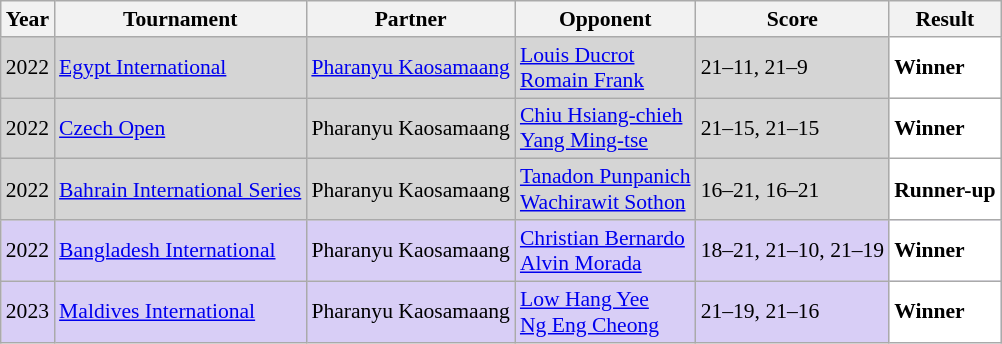<table class="sortable wikitable" style="font-size: 90%;">
<tr>
<th>Year</th>
<th>Tournament</th>
<th>Partner</th>
<th>Opponent</th>
<th>Score</th>
<th>Result</th>
</tr>
<tr style="background:#D5D5D5">
<td align="center">2022</td>
<td align="left"><a href='#'>Egypt International</a></td>
<td align="left"> <a href='#'>Pharanyu Kaosamaang</a></td>
<td align="left"> <a href='#'>Louis Ducrot</a><br> <a href='#'>Romain Frank</a></td>
<td align="left">21–11, 21–9</td>
<td style="text-align:left; background:white"> <strong>Winner</strong></td>
</tr>
<tr style="background:#D5D5D5">
<td align="center">2022</td>
<td align="left"><a href='#'>Czech Open</a></td>
<td align="left"> Pharanyu Kaosamaang</td>
<td align="left"> <a href='#'>Chiu Hsiang-chieh</a><br> <a href='#'>Yang Ming-tse</a></td>
<td align="left">21–15, 21–15</td>
<td style="text-align:left; background:white"> <strong>Winner</strong></td>
</tr>
<tr style="background:#D5D5D5">
<td align="center">2022</td>
<td align="left"><a href='#'>Bahrain International Series</a></td>
<td align="left"> Pharanyu Kaosamaang</td>
<td align="left"> <a href='#'>Tanadon Punpanich</a><br> <a href='#'>Wachirawit Sothon</a></td>
<td align="left">16–21, 16–21</td>
<td style="text-align:left; background:white"> <strong>Runner-up</strong></td>
</tr>
<tr style="background:#D8CEF6">
<td align="center">2022</td>
<td align="left"><a href='#'>Bangladesh International</a></td>
<td align="left"> Pharanyu Kaosamaang</td>
<td align="left"> <a href='#'>Christian Bernardo</a><br> <a href='#'>Alvin Morada</a></td>
<td align="left">18–21, 21–10, 21–19</td>
<td style="text-align:left; background:white"> <strong>Winner</strong></td>
</tr>
<tr style="background:#D8CEF6">
<td align="center">2023</td>
<td align="left"><a href='#'>Maldives International</a></td>
<td align="left"> Pharanyu Kaosamaang</td>
<td align="left"> <a href='#'>Low Hang Yee</a><br> <a href='#'>Ng Eng Cheong</a></td>
<td align="left">21–19, 21–16</td>
<td style="text-align:left; background:white"> <strong>Winner</strong></td>
</tr>
</table>
